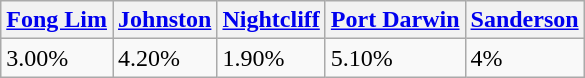<table class="wikitable">
<tr>
<th><a href='#'>Fong Lim</a></th>
<th><a href='#'>Johnston</a></th>
<th><a href='#'>Nightcliff</a></th>
<th><a href='#'>Port Darwin</a></th>
<th><a href='#'>Sanderson</a></th>
</tr>
<tr>
<td>3.00%</td>
<td>4.20%</td>
<td>1.90%</td>
<td>5.10%</td>
<td>4%</td>
</tr>
</table>
